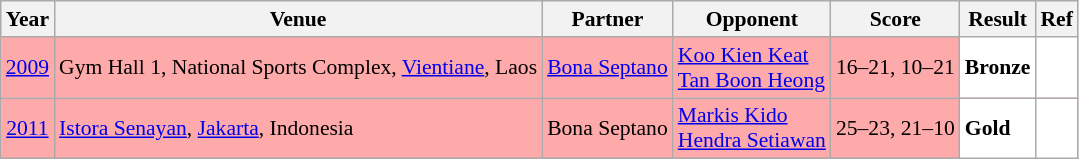<table class="sortable wikitable" style="font-size: 90%">
<tr>
<th>Year</th>
<th>Venue</th>
<th>Partner</th>
<th>Opponent</th>
<th>Score</th>
<th>Result</th>
<th>Ref</th>
</tr>
<tr style="background:#FFAAAA">
<td align="center"><a href='#'>2009</a></td>
<td align="left">Gym Hall 1, National Sports Complex, <a href='#'>Vientiane</a>, Laos</td>
<td align="left"> <a href='#'>Bona Septano</a></td>
<td align="left"> <a href='#'>Koo Kien Keat</a><br> <a href='#'>Tan Boon Heong</a></td>
<td align="left">16–21, 10–21</td>
<td style="text-align:left; background:white"> <strong>Bronze</strong></td>
<td style="text-align:center; background:white"></td>
</tr>
<tr style="background:#FFAAAA">
<td align="center"><a href='#'>2011</a></td>
<td align="left"><a href='#'>Istora Senayan</a>, <a href='#'>Jakarta</a>, Indonesia</td>
<td align="left"> Bona Septano</td>
<td align="left"> <a href='#'>Markis Kido</a><br> <a href='#'>Hendra Setiawan</a></td>
<td align="left">25–23, 21–10</td>
<td style="text-align:left; background:white"> <strong>Gold</strong></td>
<td style="text-align:center; background:white"></td>
</tr>
</table>
